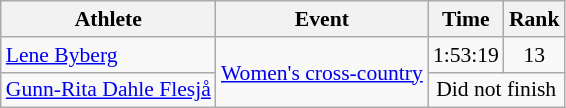<table class=wikitable style="font-size:90%">
<tr>
<th>Athlete</th>
<th>Event</th>
<th>Time</th>
<th>Rank</th>
</tr>
<tr align=center>
<td align=left><a href='#'>Lene Byberg</a></td>
<td align=left rowspan=2><a href='#'>Women's cross-country</a></td>
<td>1:53:19</td>
<td>13</td>
</tr>
<tr align=center>
<td align=left><a href='#'>Gunn-Rita Dahle Flesjå</a></td>
<td colspan=2>Did not finish</td>
</tr>
</table>
